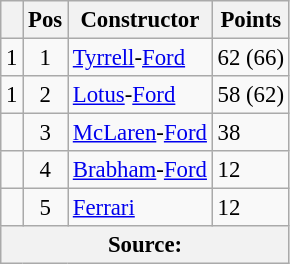<table class="wikitable" style="font-size: 95%;">
<tr>
<th></th>
<th>Pos</th>
<th>Constructor</th>
<th>Points</th>
</tr>
<tr>
<td align="left"> 1</td>
<td align="center">1</td>
<td> <a href='#'>Tyrrell</a>-<a href='#'>Ford</a></td>
<td align="left">62 (66)</td>
</tr>
<tr>
<td align="left"> 1</td>
<td align="center">2</td>
<td> <a href='#'>Lotus</a>-<a href='#'>Ford</a></td>
<td align="left">58 (62)</td>
</tr>
<tr>
<td align="left"></td>
<td align="center">3</td>
<td> <a href='#'>McLaren</a>-<a href='#'>Ford</a></td>
<td align="left">38</td>
</tr>
<tr>
<td align="left"></td>
<td align="center">4</td>
<td> <a href='#'>Brabham</a>-<a href='#'>Ford</a></td>
<td align="left">12</td>
</tr>
<tr>
<td align="left"></td>
<td align="center">5</td>
<td> <a href='#'>Ferrari</a></td>
<td align="left">12</td>
</tr>
<tr>
<th colspan=4>Source: </th>
</tr>
</table>
